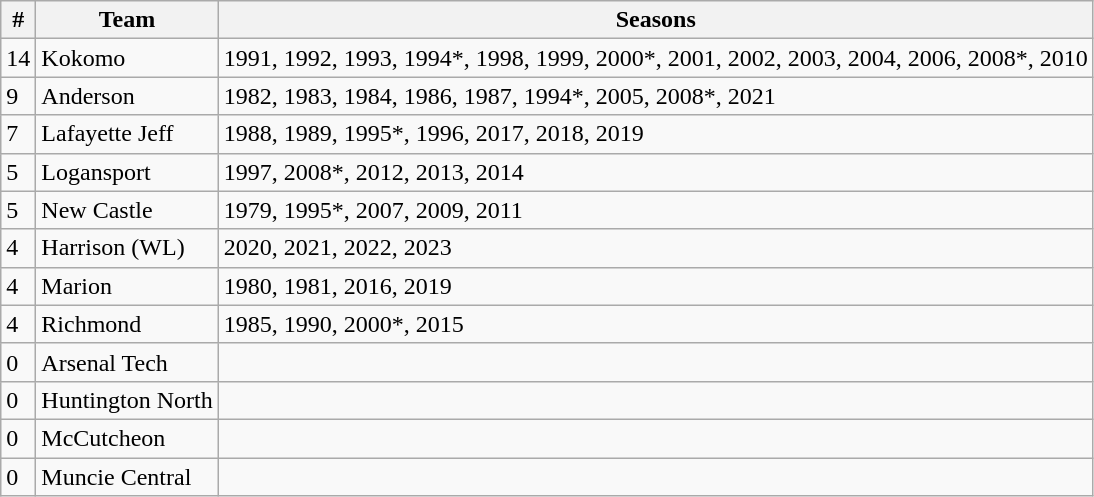<table class="wikitable" style=>
<tr>
<th>#</th>
<th>Team</th>
<th>Seasons</th>
</tr>
<tr>
<td>14</td>
<td>Kokomo</td>
<td>1991, 1992, 1993, 1994*, 1998, 1999, 2000*, 2001, 2002, 2003, 2004, 2006, 2008*, 2010</td>
</tr>
<tr>
<td>9</td>
<td>Anderson</td>
<td>1982, 1983, 1984, 1986, 1987, 1994*, 2005, 2008*, 2021</td>
</tr>
<tr>
<td>7</td>
<td>Lafayette Jeff</td>
<td>1988, 1989, 1995*, 1996, 2017, 2018, 2019</td>
</tr>
<tr>
<td>5</td>
<td>Logansport</td>
<td>1997, 2008*, 2012, 2013, 2014</td>
</tr>
<tr>
<td>5</td>
<td>New Castle</td>
<td>1979, 1995*, 2007, 2009, 2011</td>
</tr>
<tr>
<td>4</td>
<td>Harrison (WL)</td>
<td>2020, 2021, 2022, 2023</td>
</tr>
<tr>
<td>4</td>
<td>Marion</td>
<td>1980, 1981, 2016, 2019</td>
</tr>
<tr>
<td>4</td>
<td>Richmond</td>
<td>1985, 1990, 2000*, 2015</td>
</tr>
<tr>
<td>0</td>
<td>Arsenal Tech</td>
<td></td>
</tr>
<tr>
<td>0</td>
<td>Huntington North</td>
<td></td>
</tr>
<tr>
<td>0</td>
<td>McCutcheon</td>
<td></td>
</tr>
<tr>
<td>0</td>
<td>Muncie Central</td>
<td></td>
</tr>
</table>
